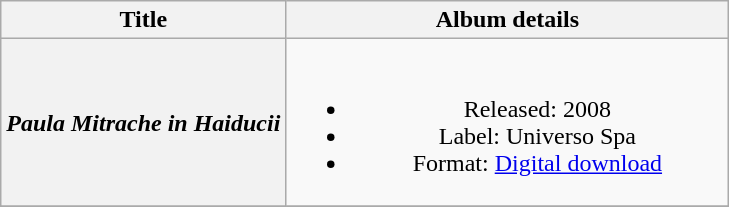<table class="wikitable plainrowheaders" style="text-align:center;">
<tr>
<th scope="col">Title</th>
<th scope="col" style="width:18em;">Album details</th>
</tr>
<tr>
<th scope="row"><em>Paula Mitrache in Haiducii</em></th>
<td><br><ul><li>Released: 2008</li><li>Label: Universo Spa</li><li>Format: <a href='#'>Digital download</a></li></ul></td>
</tr>
<tr>
</tr>
</table>
